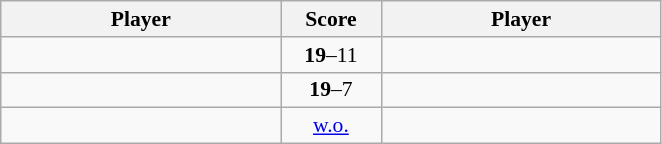<table class="wikitable " style="font-size: 90%">
<tr>
<th width=180>Player</th>
<th width=60>Score</th>
<th width=180>Player</th>
</tr>
<tr>
<td><strong></strong></td>
<td align="center"><strong>19</strong>–11</td>
<td></td>
</tr>
<tr>
<td><strong></strong></td>
<td align="center"><strong>19</strong>–7</td>
<td></td>
</tr>
<tr>
<td><strong></strong></td>
<td align="center"><a href='#'>w.o.</a></td>
<td></td>
</tr>
</table>
